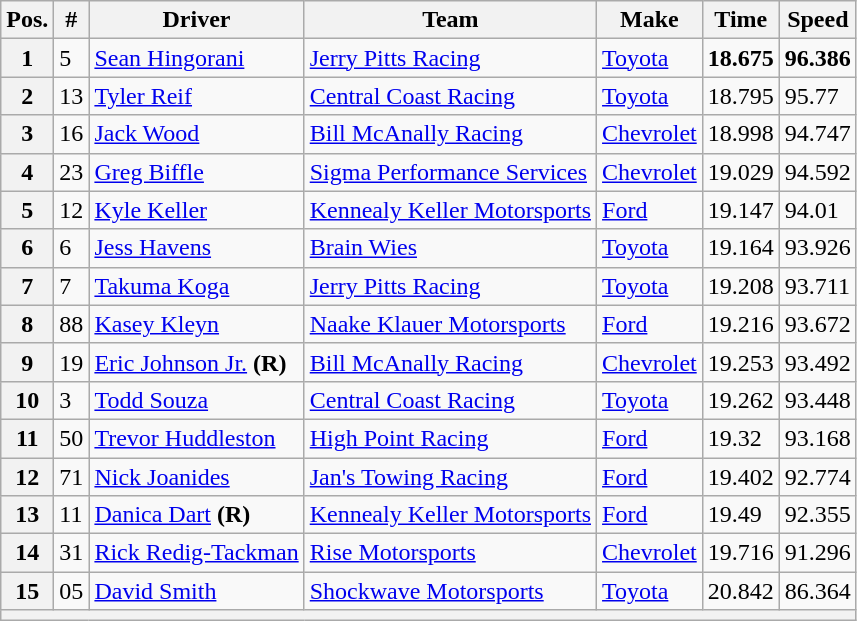<table class="wikitable">
<tr>
<th>Pos.</th>
<th>#</th>
<th>Driver</th>
<th>Team</th>
<th>Make</th>
<th>Time</th>
<th>Speed</th>
</tr>
<tr>
<th>1</th>
<td>5</td>
<td><a href='#'>Sean Hingorani</a></td>
<td><a href='#'>Jerry Pitts Racing</a></td>
<td><a href='#'>Toyota</a></td>
<td><strong>18.675</strong></td>
<td><strong>96.386</strong></td>
</tr>
<tr>
<th>2</th>
<td>13</td>
<td><a href='#'>Tyler Reif</a></td>
<td><a href='#'>Central Coast Racing</a></td>
<td><a href='#'>Toyota</a></td>
<td>18.795</td>
<td>95.77</td>
</tr>
<tr>
<th>3</th>
<td>16</td>
<td><a href='#'>Jack Wood</a></td>
<td><a href='#'>Bill McAnally Racing</a></td>
<td><a href='#'>Chevrolet</a></td>
<td>18.998</td>
<td>94.747</td>
</tr>
<tr>
<th>4</th>
<td>23</td>
<td><a href='#'>Greg Biffle</a></td>
<td><a href='#'>Sigma Performance Services</a></td>
<td><a href='#'>Chevrolet</a></td>
<td>19.029</td>
<td>94.592</td>
</tr>
<tr>
<th>5</th>
<td>12</td>
<td><a href='#'>Kyle Keller</a></td>
<td><a href='#'>Kennealy Keller Motorsports</a></td>
<td><a href='#'>Ford</a></td>
<td>19.147</td>
<td>94.01</td>
</tr>
<tr>
<th>6</th>
<td>6</td>
<td><a href='#'>Jess Havens</a></td>
<td><a href='#'>Brain Wies</a></td>
<td><a href='#'>Toyota</a></td>
<td>19.164</td>
<td>93.926</td>
</tr>
<tr>
<th>7</th>
<td>7</td>
<td><a href='#'>Takuma Koga</a></td>
<td><a href='#'>Jerry Pitts Racing</a></td>
<td><a href='#'>Toyota</a></td>
<td>19.208</td>
<td>93.711</td>
</tr>
<tr>
<th>8</th>
<td>88</td>
<td><a href='#'>Kasey Kleyn</a></td>
<td><a href='#'>Naake Klauer Motorsports</a></td>
<td><a href='#'>Ford</a></td>
<td>19.216</td>
<td>93.672</td>
</tr>
<tr>
<th>9</th>
<td>19</td>
<td><a href='#'>Eric Johnson Jr.</a> <strong>(R)</strong></td>
<td><a href='#'>Bill McAnally Racing</a></td>
<td><a href='#'>Chevrolet</a></td>
<td>19.253</td>
<td>93.492</td>
</tr>
<tr>
<th>10</th>
<td>3</td>
<td><a href='#'>Todd Souza</a></td>
<td><a href='#'>Central Coast Racing</a></td>
<td><a href='#'>Toyota</a></td>
<td>19.262</td>
<td>93.448</td>
</tr>
<tr>
<th>11</th>
<td>50</td>
<td><a href='#'>Trevor Huddleston</a></td>
<td><a href='#'>High Point Racing</a></td>
<td><a href='#'>Ford</a></td>
<td>19.32</td>
<td>93.168</td>
</tr>
<tr>
<th>12</th>
<td>71</td>
<td><a href='#'>Nick Joanides</a></td>
<td><a href='#'>Jan's Towing Racing</a></td>
<td><a href='#'>Ford</a></td>
<td>19.402</td>
<td>92.774</td>
</tr>
<tr>
<th>13</th>
<td>11</td>
<td><a href='#'>Danica Dart</a> <strong>(R)</strong></td>
<td><a href='#'>Kennealy Keller Motorsports</a></td>
<td><a href='#'>Ford</a></td>
<td>19.49</td>
<td>92.355</td>
</tr>
<tr>
<th>14</th>
<td>31</td>
<td><a href='#'>Rick Redig-Tackman</a></td>
<td><a href='#'>Rise Motorsports</a></td>
<td><a href='#'>Chevrolet</a></td>
<td>19.716</td>
<td>91.296</td>
</tr>
<tr>
<th>15</th>
<td>05</td>
<td><a href='#'>David Smith</a></td>
<td><a href='#'>Shockwave Motorsports</a></td>
<td><a href='#'>Toyota</a></td>
<td>20.842</td>
<td>86.364</td>
</tr>
<tr>
<th colspan="7"></th>
</tr>
</table>
